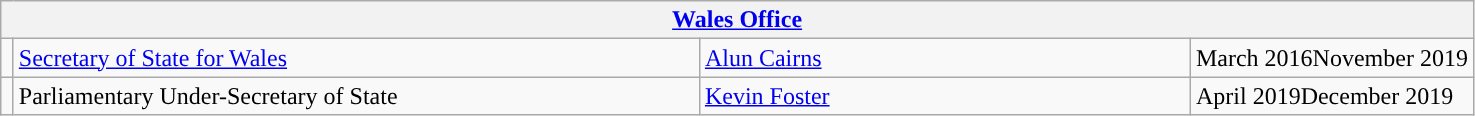<table class="wikitable">
<tr>
<th colspan="4"><a href='#'>Wales Office</a></th>
</tr>
<tr>
<td style="width: 1px; background: "></td>
<td style="width: 450px;"><a href='#'>Secretary of State for Wales</a></td>
<td style="width: 320px;"><a href='#'>Alun Cairns</a></td>
<td>March 2016November 2019</td>
</tr>
<tr>
<td style="width: 1px; background: "></td>
<td style="width: 450px;">Parliamentary Under-Secretary of State</td>
<td style="width: 320px;"><a href='#'>Kevin Foster</a> <br></td>
<td>April 2019December 2019</td>
</tr>
</table>
